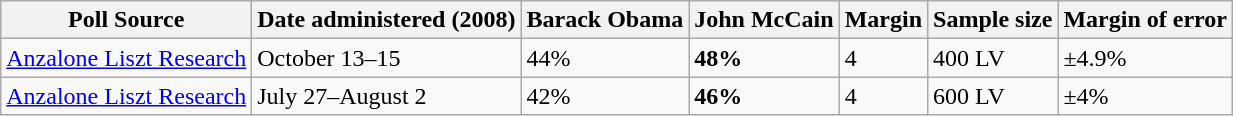<table class="wikitable collapsible">
<tr>
<th>Poll Source</th>
<th>Date administered (2008)</th>
<th>Barack Obama</th>
<th>John McCain</th>
<th>Margin</th>
<th>Sample size</th>
<th>Margin of error</th>
</tr>
<tr>
<td><a href='#'>Anzalone Liszt Research</a></td>
<td>October 13–15</td>
<td>44%</td>
<td><strong>48%</strong></td>
<td>4</td>
<td>400 LV</td>
<td>±4.9%</td>
</tr>
<tr>
<td><a href='#'>Anzalone Liszt Research</a></td>
<td>July 27–August 2</td>
<td>42%</td>
<td><strong>46%</strong></td>
<td>4</td>
<td>600 LV</td>
<td>±4%</td>
</tr>
</table>
